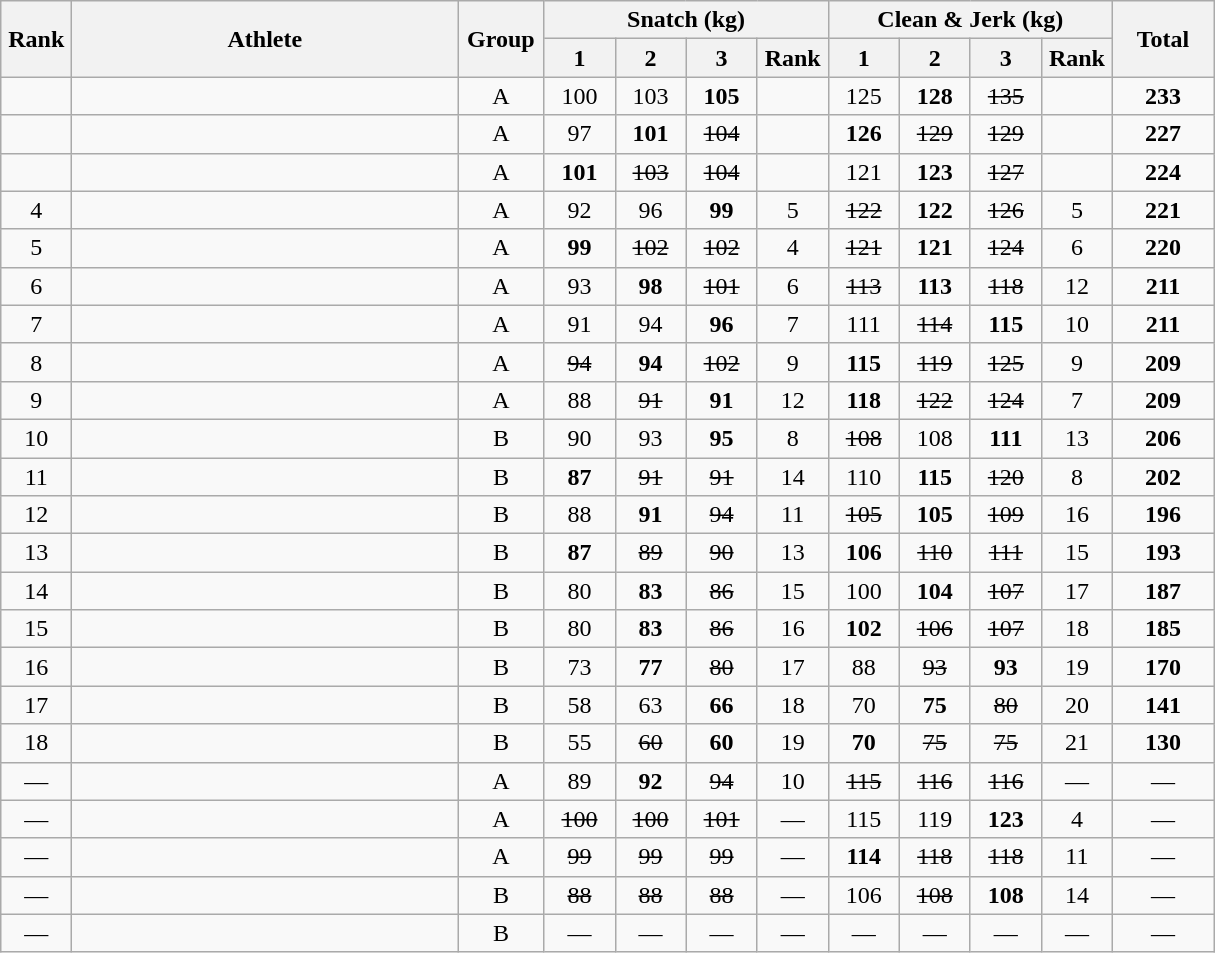<table class = "wikitable" style="text-align:center;">
<tr>
<th rowspan=2 width=40>Rank</th>
<th rowspan=2 width=250>Athlete</th>
<th rowspan=2 width=50>Group</th>
<th colspan=4>Snatch (kg)</th>
<th colspan=4>Clean & Jerk (kg)</th>
<th rowspan=2 width=60>Total</th>
</tr>
<tr>
<th width=40>1</th>
<th width=40>2</th>
<th width=40>3</th>
<th width=40>Rank</th>
<th width=40>1</th>
<th width=40>2</th>
<th width=40>3</th>
<th width=40>Rank</th>
</tr>
<tr>
<td></td>
<td align=left></td>
<td>A</td>
<td>100</td>
<td>103</td>
<td><strong>105</strong></td>
<td></td>
<td>125</td>
<td><strong>128</strong></td>
<td><s>135</s></td>
<td></td>
<td><strong>233</strong></td>
</tr>
<tr>
<td></td>
<td align=left></td>
<td>A</td>
<td>97</td>
<td><strong>101</strong></td>
<td><s>104</s></td>
<td></td>
<td><strong>126</strong></td>
<td><s>129</s></td>
<td><s>129</s></td>
<td></td>
<td><strong>227</strong></td>
</tr>
<tr>
<td></td>
<td align=left></td>
<td>A</td>
<td><strong>101</strong></td>
<td><s>103</s></td>
<td><s>104</s></td>
<td></td>
<td>121</td>
<td><strong>123</strong></td>
<td><s>127</s></td>
<td></td>
<td><strong>224</strong></td>
</tr>
<tr>
<td>4</td>
<td align=left></td>
<td>A</td>
<td>92</td>
<td>96</td>
<td><strong>99</strong></td>
<td>5</td>
<td><s>122</s></td>
<td><strong>122</strong></td>
<td><s>126</s></td>
<td>5</td>
<td><strong>221</strong></td>
</tr>
<tr>
<td>5</td>
<td align=left></td>
<td>A</td>
<td><strong>99</strong></td>
<td><s>102</s></td>
<td><s>102</s></td>
<td>4</td>
<td><s>121</s></td>
<td><strong>121</strong></td>
<td><s>124</s></td>
<td>6</td>
<td><strong>220</strong></td>
</tr>
<tr>
<td>6</td>
<td align=left></td>
<td>A</td>
<td>93</td>
<td><strong>98</strong></td>
<td><s>101</s></td>
<td>6</td>
<td><s>113</s></td>
<td><strong>113</strong></td>
<td><s>118</s></td>
<td>12</td>
<td><strong>211</strong></td>
</tr>
<tr>
<td>7</td>
<td align=left></td>
<td>A</td>
<td>91</td>
<td>94</td>
<td><strong>96</strong></td>
<td>7</td>
<td>111</td>
<td><s>114</s></td>
<td><strong>115</strong></td>
<td>10</td>
<td><strong>211</strong></td>
</tr>
<tr>
<td>8</td>
<td align=left></td>
<td>A</td>
<td><s>94</s></td>
<td><strong>94</strong></td>
<td><s>102</s></td>
<td>9</td>
<td><strong>115</strong></td>
<td><s>119</s></td>
<td><s>125</s></td>
<td>9</td>
<td><strong>209</strong></td>
</tr>
<tr>
<td>9</td>
<td align=left></td>
<td>A</td>
<td>88</td>
<td><s>91</s></td>
<td><strong>91</strong></td>
<td>12</td>
<td><strong>118</strong></td>
<td><s>122</s></td>
<td><s>124</s></td>
<td>7</td>
<td><strong>209</strong></td>
</tr>
<tr>
<td>10</td>
<td align=left></td>
<td>B</td>
<td>90</td>
<td>93</td>
<td><strong>95</strong></td>
<td>8</td>
<td><s>108</s></td>
<td>108</td>
<td><strong>111</strong></td>
<td>13</td>
<td><strong>206</strong></td>
</tr>
<tr>
<td>11</td>
<td align=left></td>
<td>B</td>
<td><strong>87</strong></td>
<td><s>91</s></td>
<td><s>91</s></td>
<td>14</td>
<td>110</td>
<td><strong>115</strong></td>
<td><s>120</s></td>
<td>8</td>
<td><strong>202</strong></td>
</tr>
<tr>
<td>12</td>
<td align=left></td>
<td>B</td>
<td>88</td>
<td><strong>91</strong></td>
<td><s>94</s></td>
<td>11</td>
<td><s>105</s></td>
<td><strong>105</strong></td>
<td><s>109</s></td>
<td>16</td>
<td><strong>196</strong></td>
</tr>
<tr>
<td>13</td>
<td align=left></td>
<td>B</td>
<td><strong>87</strong></td>
<td><s>89</s></td>
<td><s>90</s></td>
<td>13</td>
<td><strong>106</strong></td>
<td><s>110</s></td>
<td><s>111</s></td>
<td>15</td>
<td><strong>193</strong></td>
</tr>
<tr>
<td>14</td>
<td align=left></td>
<td>B</td>
<td>80</td>
<td><strong>83</strong></td>
<td><s>86</s></td>
<td>15</td>
<td>100</td>
<td><strong>104</strong></td>
<td><s>107</s></td>
<td>17</td>
<td><strong>187</strong></td>
</tr>
<tr>
<td>15</td>
<td align=left></td>
<td>B</td>
<td>80</td>
<td><strong>83</strong></td>
<td><s>86</s></td>
<td>16</td>
<td><strong>102</strong></td>
<td><s>106</s></td>
<td><s>107</s></td>
<td>18</td>
<td><strong>185</strong></td>
</tr>
<tr>
<td>16</td>
<td align=left></td>
<td>B</td>
<td>73</td>
<td><strong>77</strong></td>
<td><s>80</s></td>
<td>17</td>
<td>88</td>
<td><s>93</s></td>
<td><strong>93</strong></td>
<td>19</td>
<td><strong>170</strong></td>
</tr>
<tr>
<td>17</td>
<td align=left></td>
<td>B</td>
<td>58</td>
<td>63</td>
<td><strong>66</strong></td>
<td>18</td>
<td>70</td>
<td><strong>75</strong></td>
<td><s>80</s></td>
<td>20</td>
<td><strong>141</strong></td>
</tr>
<tr>
<td>18</td>
<td align=left></td>
<td>B</td>
<td>55</td>
<td><s>60</s></td>
<td><strong>60</strong></td>
<td>19</td>
<td><strong>70</strong></td>
<td><s>75</s></td>
<td><s>75</s></td>
<td>21</td>
<td><strong>130</strong></td>
</tr>
<tr>
<td>—</td>
<td align=left></td>
<td>A</td>
<td>89</td>
<td><strong>92</strong></td>
<td><s>94</s></td>
<td>10</td>
<td><s>115</s></td>
<td><s>116</s></td>
<td><s>116</s></td>
<td>—</td>
<td>—</td>
</tr>
<tr>
<td>—</td>
<td align=left></td>
<td>A</td>
<td><s>100</s></td>
<td><s>100</s></td>
<td><s>101</s></td>
<td>—</td>
<td>115</td>
<td>119</td>
<td><strong>123</strong></td>
<td>4</td>
<td>—</td>
</tr>
<tr>
<td>—</td>
<td align=left></td>
<td>A</td>
<td><s>99</s></td>
<td><s>99</s></td>
<td><s>99</s></td>
<td>—</td>
<td><strong>114</strong></td>
<td><s>118</s></td>
<td><s>118</s></td>
<td>11</td>
<td>—</td>
</tr>
<tr>
<td>—</td>
<td align=left></td>
<td>B</td>
<td><s>88</s></td>
<td><s>88</s></td>
<td><s>88</s></td>
<td>—</td>
<td>106</td>
<td><s>108</s></td>
<td><strong>108</strong></td>
<td>14</td>
<td>—</td>
</tr>
<tr>
<td>—</td>
<td align=left></td>
<td>B</td>
<td>—</td>
<td>—</td>
<td>—</td>
<td>—</td>
<td>—</td>
<td>—</td>
<td>—</td>
<td>—</td>
<td>—</td>
</tr>
</table>
